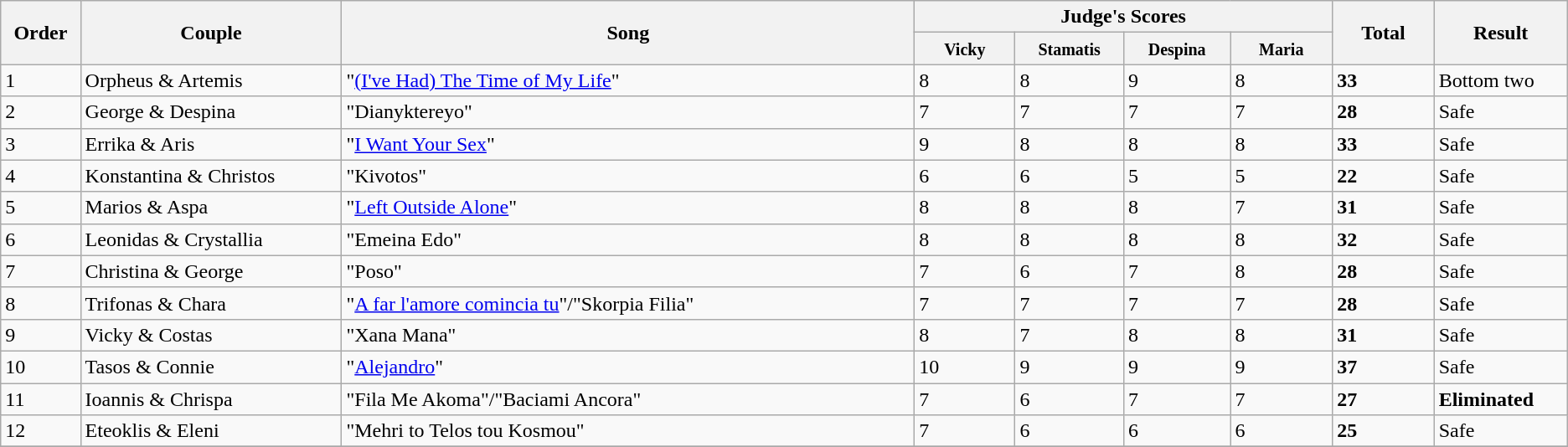<table class="wikitable sortable center">
<tr>
<th rowspan="2" style="width: 4em">Order</th>
<th rowspan="2" style="width: 17em">Couple</th>
<th rowspan="2" style="width: 40em">Song</th>
<th colspan="4">Judge's Scores</th>
<th rowspan="2" style="width: 6em">Total</th>
<th rowspan="2" style="width: 7em">Result</th>
</tr>
<tr>
<th style="width: 6em"><small>Vicky</small></th>
<th style="width: 6em"><small>Stamatis</small></th>
<th style="width: 6em"><small>Despina</small></th>
<th style="width: 6em"><small>Maria</small></th>
</tr>
<tr>
<td>1</td>
<td>Orpheus & Artemis</td>
<td>"<a href='#'>(I've Had) The Time of My Life</a>"</td>
<td>8</td>
<td>8</td>
<td>9</td>
<td>8</td>
<td><strong>33</strong></td>
<td>Bottom two</td>
</tr>
<tr>
<td>2</td>
<td>George & Despina</td>
<td>"Dianyktereyo"</td>
<td>7</td>
<td>7</td>
<td>7</td>
<td>7</td>
<td><strong>28</strong></td>
<td>Safe</td>
</tr>
<tr>
<td>3</td>
<td>Errika & Aris</td>
<td>"<a href='#'>I Want Your Sex</a>"</td>
<td>9</td>
<td>8</td>
<td>8</td>
<td>8</td>
<td><strong>33</strong></td>
<td>Safe</td>
</tr>
<tr>
<td>4</td>
<td>Konstantina & Christos</td>
<td>"Kivotos"</td>
<td>6</td>
<td>6</td>
<td>5</td>
<td>5</td>
<td><strong>22</strong></td>
<td>Safe</td>
</tr>
<tr>
<td>5</td>
<td>Marios & Aspa</td>
<td>"<a href='#'>Left Outside Alone</a>"</td>
<td>8</td>
<td>8</td>
<td>8</td>
<td>7</td>
<td><strong>31</strong></td>
<td>Safe</td>
</tr>
<tr>
<td>6</td>
<td>Leonidas & Crystallia</td>
<td>"Emeina Edo"</td>
<td>8</td>
<td>8</td>
<td>8</td>
<td>8</td>
<td><strong>32</strong></td>
<td>Safe</td>
</tr>
<tr>
<td>7</td>
<td>Christina & George</td>
<td>"Poso"</td>
<td>7</td>
<td>6</td>
<td>7</td>
<td>8</td>
<td><strong>28</strong></td>
<td>Safe</td>
</tr>
<tr>
<td>8</td>
<td>Trifonas & Chara</td>
<td>"<a href='#'>A far l'amore comincia tu</a>"/"Skorpia Filia"</td>
<td>7</td>
<td>7</td>
<td>7</td>
<td>7</td>
<td><strong>28</strong></td>
<td>Safe</td>
</tr>
<tr>
<td>9</td>
<td>Vicky & Costas</td>
<td>"Xana Mana"</td>
<td>8</td>
<td>7</td>
<td>8</td>
<td>8</td>
<td><strong>31</strong></td>
<td>Safe</td>
</tr>
<tr>
<td>10</td>
<td>Tasos & Connie</td>
<td>"<a href='#'>Alejandro</a>"</td>
<td>10</td>
<td>9</td>
<td>9</td>
<td>9</td>
<td><strong>37</strong></td>
<td>Safe</td>
</tr>
<tr>
<td>11</td>
<td>Ioannis & Chrispa</td>
<td>"Fila Me Akoma"/"Baciami Ancora"</td>
<td>7</td>
<td>6</td>
<td>7</td>
<td>7</td>
<td><strong>27</strong></td>
<td><strong>Eliminated</strong></td>
</tr>
<tr>
<td>12</td>
<td>Eteoklis & Eleni</td>
<td>"Mehri to Telos tou Kosmou"</td>
<td>7</td>
<td>6</td>
<td>6</td>
<td>6</td>
<td><strong>25</strong></td>
<td>Safe</td>
</tr>
<tr>
</tr>
</table>
